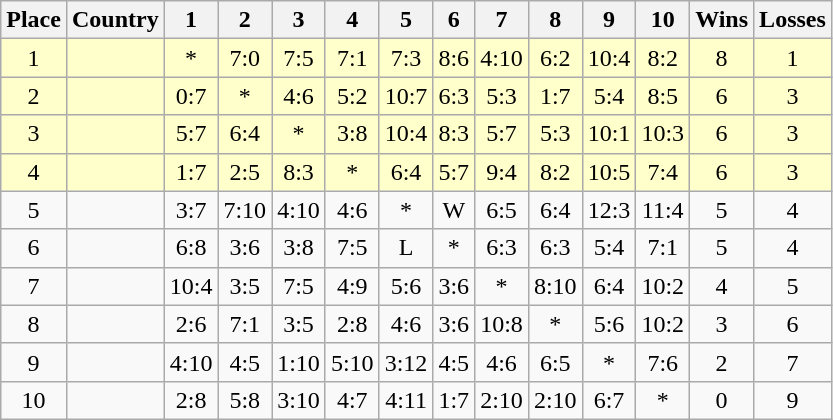<table class=wikitable style="text-align: center;">
<tr>
<th>Place</th>
<th>Country</th>
<th width=20>1</th>
<th width=20>2</th>
<th width=20>3</th>
<th width=20>4</th>
<th width=20>5</th>
<th width=20>6</th>
<th width=20>7</th>
<th width=20>8</th>
<th width=20>9</th>
<th width=20>10</th>
<th width=20>Wins</th>
<th width=20>Losses</th>
</tr>
<tr bgcolor=#ffc>
<td>1</td>
<td align="left"></td>
<td>*</td>
<td>7:0</td>
<td>7:5</td>
<td>7:1</td>
<td>7:3</td>
<td>8:6</td>
<td>4:10</td>
<td>6:2</td>
<td>10:4</td>
<td>8:2</td>
<td>8</td>
<td>1</td>
</tr>
<tr bgcolor=#ffc>
<td>2</td>
<td align="left"></td>
<td>0:7</td>
<td>*</td>
<td>4:6</td>
<td>5:2</td>
<td>10:7</td>
<td>6:3</td>
<td>5:3</td>
<td>1:7</td>
<td>5:4</td>
<td>8:5</td>
<td>6</td>
<td>3</td>
</tr>
<tr bgcolor=#ffc>
<td>3</td>
<td align="left"></td>
<td>5:7</td>
<td>6:4</td>
<td>*</td>
<td>3:8</td>
<td>10:4</td>
<td>8:3</td>
<td>5:7</td>
<td>5:3</td>
<td>10:1</td>
<td>10:3</td>
<td>6</td>
<td>3</td>
</tr>
<tr bgcolor=#ffc>
<td>4</td>
<td align="left"></td>
<td>1:7</td>
<td>2:5</td>
<td>8:3</td>
<td>*</td>
<td>6:4</td>
<td>5:7</td>
<td>9:4</td>
<td>8:2</td>
<td>10:5</td>
<td>7:4</td>
<td>6</td>
<td>3</td>
</tr>
<tr>
<td>5</td>
<td align="left"></td>
<td>3:7</td>
<td>7:10</td>
<td>4:10</td>
<td>4:6</td>
<td>*</td>
<td>W</td>
<td>6:5</td>
<td>6:4</td>
<td>12:3</td>
<td>11:4</td>
<td>5</td>
<td>4</td>
</tr>
<tr>
<td>6</td>
<td align="left"></td>
<td>6:8</td>
<td>3:6</td>
<td>3:8</td>
<td>7:5</td>
<td>L</td>
<td>*</td>
<td>6:3</td>
<td>6:3</td>
<td>5:4</td>
<td>7:1</td>
<td>5</td>
<td>4</td>
</tr>
<tr>
<td>7</td>
<td align="left"></td>
<td>10:4</td>
<td>3:5</td>
<td>7:5</td>
<td>4:9</td>
<td>5:6</td>
<td>3:6</td>
<td>*</td>
<td>8:10</td>
<td>6:4</td>
<td>10:2</td>
<td>4</td>
<td>5</td>
</tr>
<tr>
<td>8</td>
<td align="left"></td>
<td>2:6</td>
<td>7:1</td>
<td>3:5</td>
<td>2:8</td>
<td>4:6</td>
<td>3:6</td>
<td>10:8</td>
<td>*</td>
<td>5:6</td>
<td>10:2</td>
<td>3</td>
<td>6</td>
</tr>
<tr>
<td>9</td>
<td align="left"></td>
<td>4:10</td>
<td>4:5</td>
<td>1:10</td>
<td>5:10</td>
<td>3:12</td>
<td>4:5</td>
<td>4:6</td>
<td>6:5</td>
<td>*</td>
<td>7:6</td>
<td>2</td>
<td>7</td>
</tr>
<tr>
<td>10</td>
<td align="left"></td>
<td>2:8</td>
<td>5:8</td>
<td>3:10</td>
<td>4:7</td>
<td>4:11</td>
<td>1:7</td>
<td>2:10</td>
<td>2:10</td>
<td>6:7</td>
<td>*</td>
<td>0</td>
<td>9</td>
</tr>
</table>
